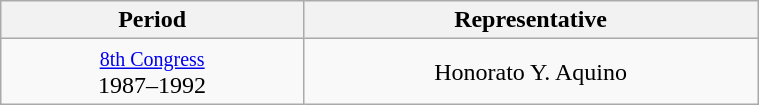<table class="wikitable" style="text-align:center; width:40%;">
<tr>
<th width="40%">Period</th>
<th>Representative</th>
</tr>
<tr>
<td><small><a href='#'>8th Congress</a></small><br>1987–1992</td>
<td>Honorato Y. Aquino</td>
</tr>
</table>
